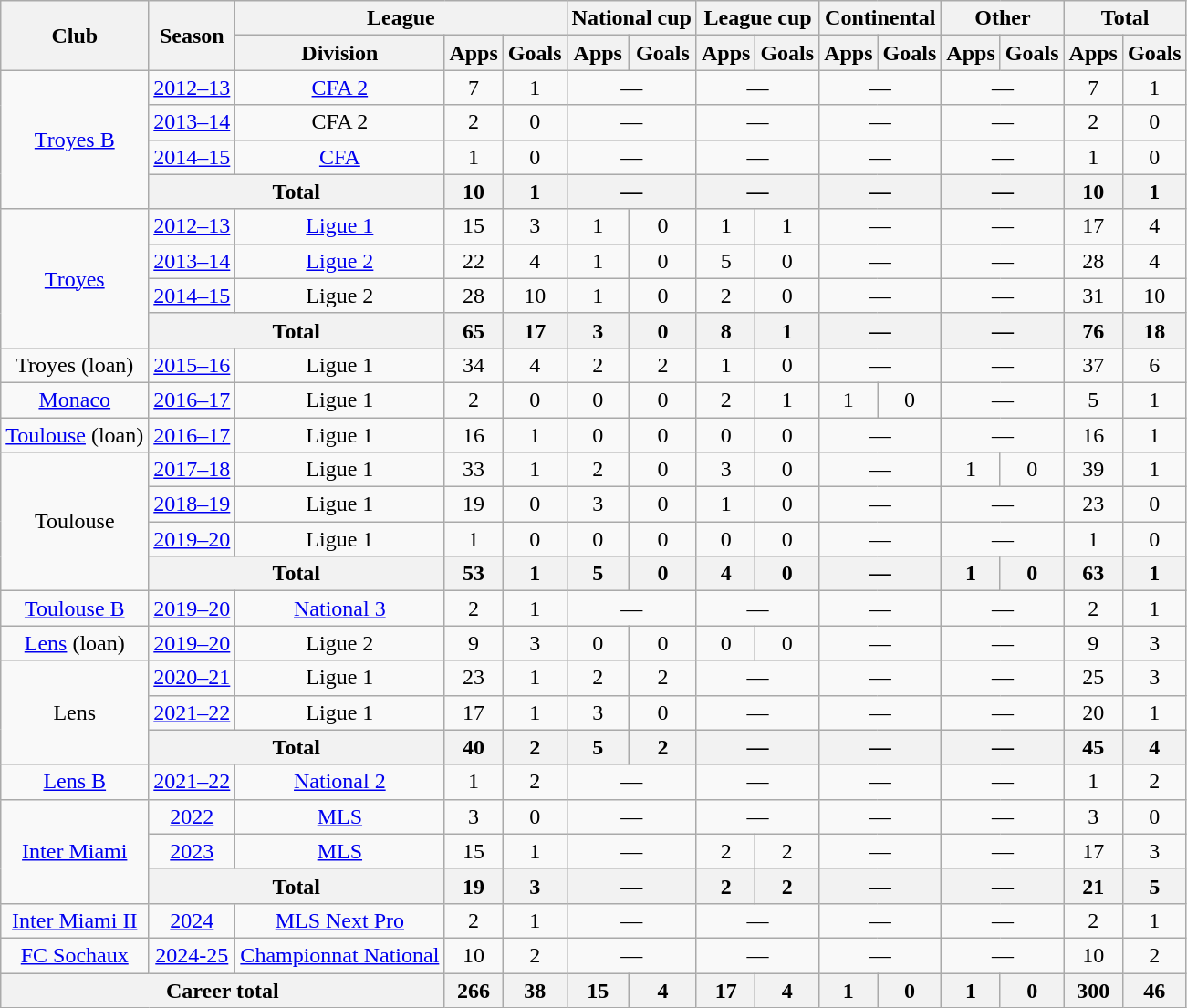<table class="wikitable" style="text-align:center">
<tr>
<th rowspan="2">Club</th>
<th rowspan="2">Season</th>
<th colspan="3">League</th>
<th colspan="2">National cup</th>
<th colspan="2">League cup</th>
<th colspan="2">Continental</th>
<th colspan="2">Other</th>
<th colspan="2">Total</th>
</tr>
<tr>
<th>Division</th>
<th>Apps</th>
<th>Goals</th>
<th>Apps</th>
<th>Goals</th>
<th>Apps</th>
<th>Goals</th>
<th>Apps</th>
<th>Goals</th>
<th>Apps</th>
<th>Goals</th>
<th>Apps</th>
<th>Goals</th>
</tr>
<tr>
<td rowspan="4"><a href='#'>Troyes B</a></td>
<td><a href='#'>2012–13</a></td>
<td><a href='#'>CFA 2</a></td>
<td>7</td>
<td>1</td>
<td colspan="2">—</td>
<td colspan="2">—</td>
<td colspan="2">—</td>
<td colspan="2">—</td>
<td>7</td>
<td>1</td>
</tr>
<tr>
<td><a href='#'>2013–14</a></td>
<td>CFA 2</td>
<td>2</td>
<td>0</td>
<td colspan="2">—</td>
<td colspan="2">—</td>
<td colspan="2">—</td>
<td colspan="2">—</td>
<td>2</td>
<td>0</td>
</tr>
<tr>
<td><a href='#'>2014–15</a></td>
<td><a href='#'>CFA</a></td>
<td>1</td>
<td>0</td>
<td colspan="2">—</td>
<td colspan="2">—</td>
<td colspan="2">—</td>
<td colspan="2">—</td>
<td>1</td>
<td>0</td>
</tr>
<tr>
<th colspan="2">Total</th>
<th>10</th>
<th>1</th>
<th colspan="2">—</th>
<th colspan="2">—</th>
<th colspan="2">—</th>
<th colspan="2">—</th>
<th>10</th>
<th>1</th>
</tr>
<tr>
<td rowspan="4"><a href='#'>Troyes</a></td>
<td><a href='#'>2012–13</a></td>
<td><a href='#'>Ligue 1</a></td>
<td>15</td>
<td>3</td>
<td>1</td>
<td>0</td>
<td>1</td>
<td>1</td>
<td colspan="2">—</td>
<td colspan="2">—</td>
<td>17</td>
<td>4</td>
</tr>
<tr>
<td><a href='#'>2013–14</a></td>
<td><a href='#'>Ligue 2</a></td>
<td>22</td>
<td>4</td>
<td>1</td>
<td>0</td>
<td>5</td>
<td>0</td>
<td colspan="2">—</td>
<td colspan="2">—</td>
<td>28</td>
<td>4</td>
</tr>
<tr>
<td><a href='#'>2014–15</a></td>
<td>Ligue 2</td>
<td>28</td>
<td>10</td>
<td>1</td>
<td>0</td>
<td>2</td>
<td>0</td>
<td colspan="2">—</td>
<td colspan="2">—</td>
<td>31</td>
<td>10</td>
</tr>
<tr>
<th colspan="2">Total</th>
<th>65</th>
<th>17</th>
<th>3</th>
<th>0</th>
<th>8</th>
<th>1</th>
<th colspan="2">—</th>
<th colspan="2">—</th>
<th>76</th>
<th>18</th>
</tr>
<tr>
<td>Troyes (loan)</td>
<td><a href='#'>2015–16</a></td>
<td>Ligue 1</td>
<td>34</td>
<td>4</td>
<td>2</td>
<td>2</td>
<td>1</td>
<td>0</td>
<td colspan="2">—</td>
<td colspan="2">—</td>
<td>37</td>
<td>6</td>
</tr>
<tr>
<td><a href='#'>Monaco</a></td>
<td><a href='#'>2016–17</a></td>
<td>Ligue 1</td>
<td>2</td>
<td>0</td>
<td>0</td>
<td>0</td>
<td>2</td>
<td>1</td>
<td>1</td>
<td>0</td>
<td colspan="2">—</td>
<td>5</td>
<td>1</td>
</tr>
<tr>
<td><a href='#'>Toulouse</a> (loan)</td>
<td><a href='#'>2016–17</a></td>
<td>Ligue 1</td>
<td>16</td>
<td>1</td>
<td>0</td>
<td>0</td>
<td>0</td>
<td>0</td>
<td colspan="2">—</td>
<td colspan="2">—</td>
<td>16</td>
<td>1</td>
</tr>
<tr>
<td rowspan="4">Toulouse</td>
<td><a href='#'>2017–18</a></td>
<td>Ligue 1</td>
<td>33</td>
<td>1</td>
<td>2</td>
<td>0</td>
<td>3</td>
<td>0</td>
<td colspan="2">—</td>
<td>1</td>
<td>0</td>
<td>39</td>
<td>1</td>
</tr>
<tr>
<td><a href='#'>2018–19</a></td>
<td>Ligue 1</td>
<td>19</td>
<td>0</td>
<td>3</td>
<td>0</td>
<td>1</td>
<td>0</td>
<td colspan="2">—</td>
<td colspan="2">—</td>
<td>23</td>
<td>0</td>
</tr>
<tr>
<td><a href='#'>2019–20</a></td>
<td>Ligue 1</td>
<td>1</td>
<td>0</td>
<td>0</td>
<td>0</td>
<td>0</td>
<td>0</td>
<td colspan="2">—</td>
<td colspan="2">—</td>
<td>1</td>
<td>0</td>
</tr>
<tr>
<th colspan="2">Total</th>
<th>53</th>
<th>1</th>
<th>5</th>
<th>0</th>
<th>4</th>
<th>0</th>
<th colspan="2">—</th>
<th>1</th>
<th>0</th>
<th>63</th>
<th>1</th>
</tr>
<tr>
<td><a href='#'>Toulouse B</a></td>
<td><a href='#'>2019–20</a></td>
<td><a href='#'>National 3</a></td>
<td>2</td>
<td>1</td>
<td colspan="2">—</td>
<td colspan="2">—</td>
<td colspan="2">—</td>
<td colspan="2">—</td>
<td>2</td>
<td>1</td>
</tr>
<tr>
<td><a href='#'>Lens</a> (loan)</td>
<td><a href='#'>2019–20</a></td>
<td>Ligue 2</td>
<td>9</td>
<td>3</td>
<td>0</td>
<td>0</td>
<td>0</td>
<td>0</td>
<td colspan="2">—</td>
<td colspan="2">—</td>
<td>9</td>
<td>3</td>
</tr>
<tr>
<td rowspan="3">Lens</td>
<td><a href='#'>2020–21</a></td>
<td>Ligue 1</td>
<td>23</td>
<td>1</td>
<td>2</td>
<td>2</td>
<td colspan="2">—</td>
<td colspan="2">—</td>
<td colspan="2">—</td>
<td>25</td>
<td>3</td>
</tr>
<tr>
<td><a href='#'>2021–22</a></td>
<td>Ligue 1</td>
<td>17</td>
<td>1</td>
<td>3</td>
<td>0</td>
<td colspan="2">—</td>
<td colspan="2">—</td>
<td colspan="2">—</td>
<td>20</td>
<td>1</td>
</tr>
<tr>
<th colspan="2">Total</th>
<th>40</th>
<th>2</th>
<th>5</th>
<th>2</th>
<th colspan="2">—</th>
<th colspan="2">—</th>
<th colspan="2">—</th>
<th>45</th>
<th>4</th>
</tr>
<tr>
<td><a href='#'>Lens B</a></td>
<td><a href='#'>2021–22</a></td>
<td><a href='#'>National 2</a></td>
<td>1</td>
<td>2</td>
<td colspan="2">—</td>
<td colspan="2">—</td>
<td colspan="2">—</td>
<td colspan="2">—</td>
<td>1</td>
<td>2</td>
</tr>
<tr>
<td rowspan="3"><a href='#'>Inter Miami</a></td>
<td><a href='#'>2022</a></td>
<td><a href='#'>MLS</a></td>
<td>3</td>
<td>0</td>
<td colspan="2">—</td>
<td colspan="2">—</td>
<td colspan="2">—</td>
<td colspan="2">—</td>
<td>3</td>
<td>0</td>
</tr>
<tr>
<td><a href='#'>2023</a></td>
<td><a href='#'>MLS</a></td>
<td>15</td>
<td>1</td>
<td colspan="2">—</td>
<td>2</td>
<td>2</td>
<td colspan="2">—</td>
<td colspan="2">—</td>
<td>17</td>
<td>3</td>
</tr>
<tr>
<th colspan="2">Total</th>
<th>19</th>
<th>3</th>
<th colspan="2">—</th>
<th>2</th>
<th>2</th>
<th colspan="2">—</th>
<th colspan="2">—</th>
<th>21</th>
<th>5</th>
</tr>
<tr>
<td><a href='#'>Inter Miami II</a></td>
<td><a href='#'>2024</a></td>
<td><a href='#'>MLS Next Pro</a></td>
<td>2</td>
<td>1</td>
<td colspan="2">—</td>
<td colspan="2">—</td>
<td colspan="2">—</td>
<td colspan="2">—</td>
<td>2</td>
<td>1</td>
</tr>
<tr>
<td><a href='#'>FC Sochaux</a></td>
<td><a href='#'>2024-25</a></td>
<td><a href='#'>Championnat National</a></td>
<td>10</td>
<td>2</td>
<td colspan="2">—</td>
<td colspan="2">—</td>
<td colspan="2">—</td>
<td colspan="2">—</td>
<td>10</td>
<td>2</td>
</tr>
<tr>
<th colspan="3">Career total</th>
<th>266</th>
<th>38</th>
<th>15</th>
<th>4</th>
<th>17</th>
<th>4</th>
<th>1</th>
<th>0</th>
<th>1</th>
<th>0</th>
<th>300</th>
<th>46</th>
</tr>
</table>
